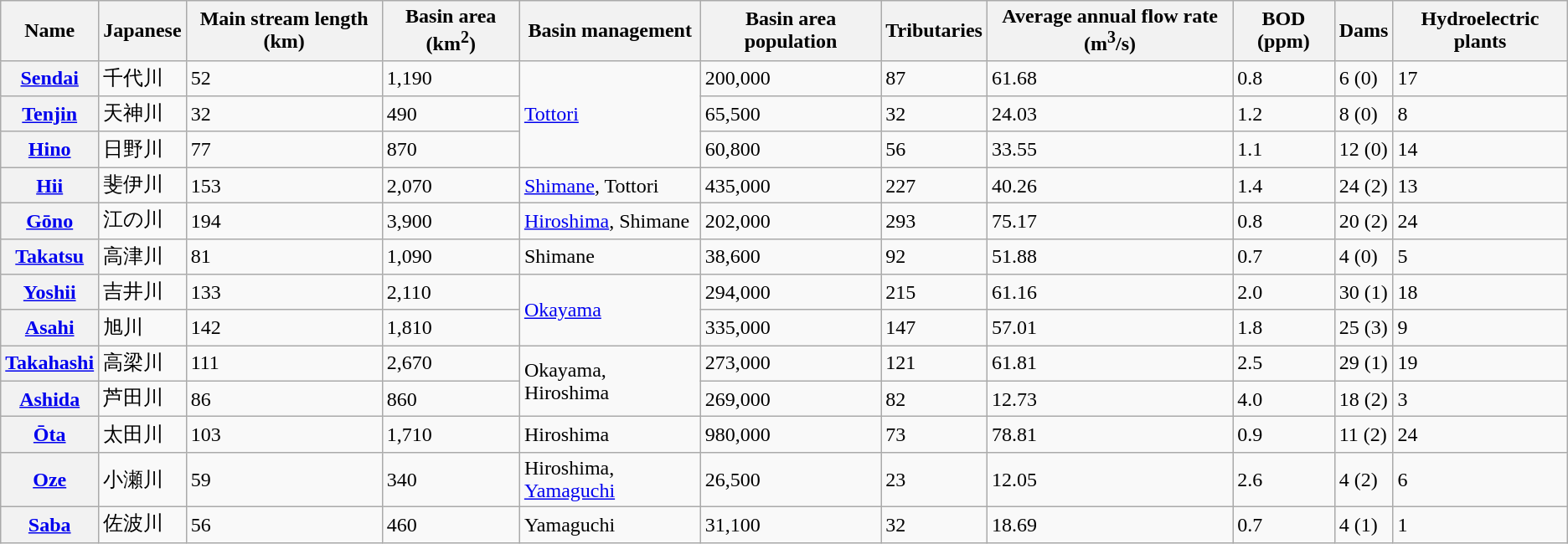<table class="wikitable">
<tr>
<th>Name</th>
<th>Japanese</th>
<th>Main stream length (km)</th>
<th>Basin area (km<sup>2</sup>)</th>
<th>Basin management</th>
<th>Basin area population</th>
<th>Tributaries</th>
<th>Average annual flow rate (m<sup>3</sup>/s)</th>
<th>BOD (ppm)</th>
<th>Dams</th>
<th>Hydroelectric plants</th>
</tr>
<tr>
<th><a href='#'>Sendai</a></th>
<td>千代川</td>
<td>52</td>
<td>1,190</td>
<td rowspan="3"><a href='#'>Tottori</a></td>
<td>200,000</td>
<td>87</td>
<td>61.68</td>
<td>0.8</td>
<td>6 (0)</td>
<td>17</td>
</tr>
<tr>
<th><a href='#'>Tenjin</a></th>
<td>天神川</td>
<td>32</td>
<td>490</td>
<td>65,500</td>
<td>32</td>
<td>24.03</td>
<td>1.2</td>
<td>8 (0)</td>
<td>8</td>
</tr>
<tr>
<th><a href='#'>Hino</a></th>
<td>日野川</td>
<td>77</td>
<td>870</td>
<td>60,800</td>
<td>56</td>
<td>33.55</td>
<td>1.1</td>
<td>12 (0)</td>
<td>14</td>
</tr>
<tr>
<th><a href='#'>Hii</a></th>
<td>斐伊川</td>
<td>153</td>
<td>2,070</td>
<td><a href='#'>Shimane</a>, Tottori</td>
<td>435,000</td>
<td>227</td>
<td>40.26</td>
<td>1.4</td>
<td>24 (2)</td>
<td>13</td>
</tr>
<tr>
<th><a href='#'>Gōno</a></th>
<td>江の川</td>
<td>194</td>
<td>3,900</td>
<td><a href='#'>Hiroshima</a>, Shimane</td>
<td>202,000</td>
<td>293</td>
<td>75.17</td>
<td>0.8</td>
<td>20 (2)</td>
<td>24</td>
</tr>
<tr>
<th><a href='#'>Takatsu</a></th>
<td>高津川</td>
<td>81</td>
<td>1,090</td>
<td>Shimane</td>
<td>38,600</td>
<td>92</td>
<td>51.88</td>
<td>0.7</td>
<td>4 (0)</td>
<td>5</td>
</tr>
<tr>
<th><a href='#'>Yoshii</a></th>
<td>吉井川</td>
<td>133</td>
<td>2,110</td>
<td rowspan="2"><a href='#'>Okayama</a></td>
<td>294,000</td>
<td>215</td>
<td>61.16</td>
<td>2.0</td>
<td>30 (1)</td>
<td>18</td>
</tr>
<tr>
<th><a href='#'>Asahi</a></th>
<td>旭川</td>
<td>142</td>
<td>1,810</td>
<td>335,000</td>
<td>147</td>
<td>57.01</td>
<td>1.8</td>
<td>25 (3)</td>
<td>9</td>
</tr>
<tr>
<th><a href='#'>Takahashi</a></th>
<td>高梁川</td>
<td>111</td>
<td>2,670</td>
<td rowspan="2">Okayama, Hiroshima</td>
<td>273,000</td>
<td>121</td>
<td>61.81</td>
<td>2.5</td>
<td>29 (1)</td>
<td>19</td>
</tr>
<tr>
<th><a href='#'>Ashida</a></th>
<td>芦田川</td>
<td>86</td>
<td>860</td>
<td>269,000</td>
<td>82</td>
<td>12.73</td>
<td>4.0</td>
<td>18 (2)</td>
<td>3</td>
</tr>
<tr>
<th><a href='#'>Ōta</a></th>
<td>太田川</td>
<td>103</td>
<td>1,710</td>
<td>Hiroshima</td>
<td>980,000</td>
<td>73</td>
<td>78.81</td>
<td>0.9</td>
<td>11 (2)</td>
<td>24</td>
</tr>
<tr>
<th><a href='#'>Oze</a></th>
<td>小瀬川</td>
<td>59</td>
<td>340</td>
<td>Hiroshima, <a href='#'>Yamaguchi</a></td>
<td>26,500</td>
<td>23</td>
<td>12.05</td>
<td>2.6</td>
<td>4 (2)</td>
<td>6</td>
</tr>
<tr>
<th><a href='#'>Saba</a></th>
<td>佐波川</td>
<td>56</td>
<td>460</td>
<td>Yamaguchi</td>
<td>31,100</td>
<td>32</td>
<td>18.69</td>
<td>0.7</td>
<td>4 (1)</td>
<td>1</td>
</tr>
</table>
